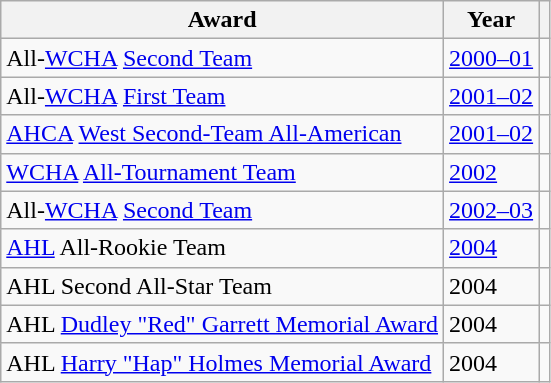<table class="wikitable">
<tr>
<th>Award</th>
<th>Year</th>
<th></th>
</tr>
<tr>
<td>All-<a href='#'>WCHA</a> <a href='#'>Second Team</a></td>
<td><a href='#'>2000–01</a></td>
<td></td>
</tr>
<tr>
<td>All-<a href='#'>WCHA</a> <a href='#'>First Team</a></td>
<td><a href='#'>2001–02</a></td>
<td></td>
</tr>
<tr>
<td><a href='#'>AHCA</a> <a href='#'>West Second-Team All-American</a></td>
<td><a href='#'>2001–02</a></td>
<td></td>
</tr>
<tr>
<td><a href='#'>WCHA</a> <a href='#'>All-Tournament Team</a></td>
<td><a href='#'>2002</a></td>
<td></td>
</tr>
<tr>
<td>All-<a href='#'>WCHA</a> <a href='#'>Second Team</a></td>
<td><a href='#'>2002–03</a></td>
<td></td>
</tr>
<tr>
<td><a href='#'>AHL</a> All-Rookie Team</td>
<td><a href='#'>2004</a></td>
<td></td>
</tr>
<tr>
<td>AHL Second All-Star Team</td>
<td>2004</td>
<td></td>
</tr>
<tr>
<td>AHL <a href='#'>Dudley "Red" Garrett Memorial Award</a></td>
<td>2004</td>
<td></td>
</tr>
<tr>
<td>AHL <a href='#'>Harry "Hap" Holmes Memorial Award</a></td>
<td>2004</td>
<td></td>
</tr>
</table>
